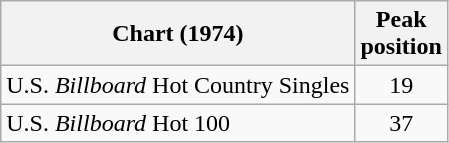<table class="wikitable sortable">
<tr>
<th align="left">Chart (1974)</th>
<th style="text-align:center;">Peak<br>position</th>
</tr>
<tr>
<td align="left">U.S. <em>Billboard</em> Hot Country Singles</td>
<td style="text-align:center;">19</td>
</tr>
<tr>
<td align="left">U.S. <em>Billboard</em> Hot 100</td>
<td style="text-align:center;">37</td>
</tr>
</table>
